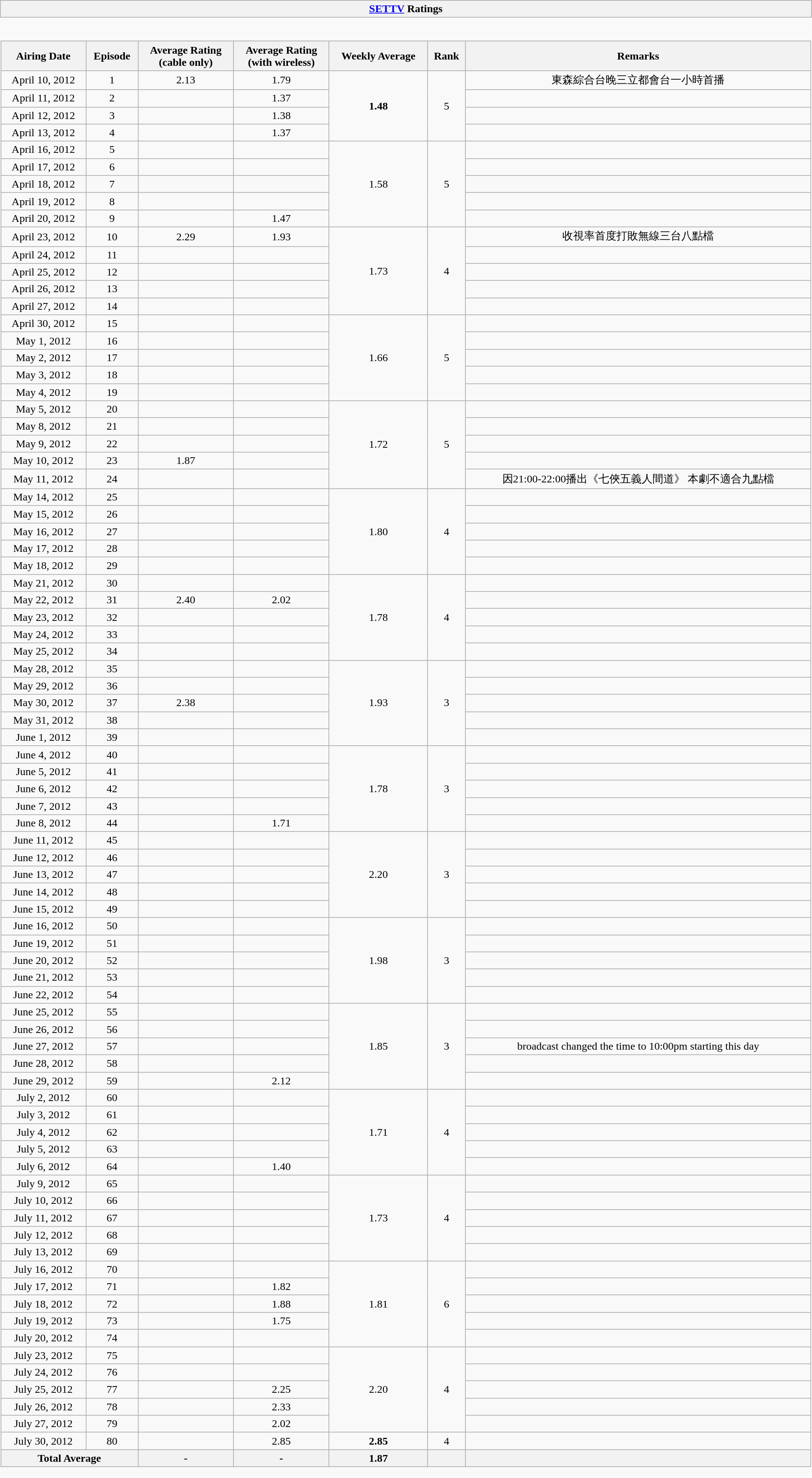<table class="wikitable collapsible collapsed" style="border:none" width="95%">
<tr>
<th scope="col"><a href='#'>SETTV</a> Ratings</th>
</tr>
<tr>
<td style="padding:0;border:none"><br><table class="wikitable" width="100%">
<tr>
<th>Airing Date</th>
<th>Episode</th>
<th>Average Rating<br> (cable only)</th>
<th>Average Rating <br>(with wireless)</th>
<th>Weekly Average</th>
<th>Rank</th>
<th>Remarks</th>
</tr>
<tr align="center">
<td>April 10, 2012</td>
<td>1</td>
<td>2.13</td>
<td>1.79</td>
<td rowspan=4><span><strong>1.48</strong></span></td>
<td rowspan=4>5</td>
<td>東森綜合台晚三立都會台一小時首播</td>
</tr>
<tr align="center">
<td>April 11, 2012</td>
<td>2</td>
<td></td>
<td>1.37</td>
<td></td>
</tr>
<tr align="center">
<td>April 12, 2012</td>
<td>3</td>
<td></td>
<td>1.38</td>
<td></td>
</tr>
<tr align="center">
<td>April 13, 2012</td>
<td>4</td>
<td></td>
<td>1.37</td>
<td></td>
</tr>
<tr align="center">
<td>April 16, 2012</td>
<td>5</td>
<td></td>
<td></td>
<td rowspan=5>1.58</td>
<td rowspan=5>5</td>
<td></td>
</tr>
<tr align="center">
<td>April 17, 2012</td>
<td>6</td>
<td></td>
<td></td>
<td></td>
</tr>
<tr align="center">
<td>April 18, 2012</td>
<td>7</td>
<td></td>
<td></td>
<td></td>
</tr>
<tr align="center">
<td>April 19, 2012</td>
<td>8</td>
<td></td>
<td></td>
<td></td>
</tr>
<tr align="center">
<td>April 20, 2012</td>
<td>9</td>
<td></td>
<td>1.47</td>
<td></td>
</tr>
<tr align="center">
<td>April 23, 2012</td>
<td>10</td>
<td>2.29</td>
<td>1.93</td>
<td rowspan=5>1.73</td>
<td rowspan=5>4</td>
<td>收視率首度打敗無線三台八點檔</td>
</tr>
<tr align="center">
<td>April 24, 2012</td>
<td>11</td>
<td></td>
<td></td>
<td></td>
</tr>
<tr align="center">
<td>April 25, 2012</td>
<td>12</td>
<td></td>
<td></td>
<td></td>
</tr>
<tr align="center">
<td>April 26, 2012</td>
<td>13</td>
<td></td>
<td></td>
<td></td>
</tr>
<tr align="center">
<td>April 27, 2012</td>
<td>14</td>
<td></td>
<td></td>
<td></td>
</tr>
<tr align="center">
<td>April 30, 2012</td>
<td>15</td>
<td></td>
<td></td>
<td rowspan=5>1.66</td>
<td rowspan=5>5</td>
<td></td>
</tr>
<tr align="center">
<td>May 1, 2012</td>
<td>16</td>
<td></td>
<td></td>
<td></td>
</tr>
<tr align="center">
<td>May 2, 2012</td>
<td>17</td>
<td></td>
<td></td>
<td></td>
</tr>
<tr align="center">
<td>May 3, 2012</td>
<td>18</td>
<td></td>
<td></td>
<td></td>
</tr>
<tr align="center">
<td>May 4, 2012</td>
<td>19</td>
<td></td>
<td></td>
<td></td>
</tr>
<tr align="center">
<td>May 5, 2012</td>
<td>20</td>
<td></td>
<td></td>
<td rowspan=5>1.72</td>
<td rowspan=5>5</td>
<td></td>
</tr>
<tr align="center">
<td>May 8, 2012</td>
<td>21</td>
<td></td>
<td></td>
<td></td>
</tr>
<tr align="center">
<td>May 9, 2012</td>
<td>22</td>
<td></td>
<td></td>
<td></td>
</tr>
<tr align="center">
<td>May 10, 2012</td>
<td>23</td>
<td>1.87</td>
<td></td>
<td></td>
</tr>
<tr align="center">
<td>May 11, 2012</td>
<td>24</td>
<td></td>
<td></td>
<td>因21:00-22:00播出《七俠五義人間道》 本劇不適合九點檔</td>
</tr>
<tr align="center">
<td>May 14, 2012</td>
<td>25</td>
<td></td>
<td></td>
<td rowspan=5>1.80</td>
<td rowspan=5>4</td>
<td></td>
</tr>
<tr align="center">
<td>May 15, 2012</td>
<td>26</td>
<td></td>
<td></td>
<td></td>
</tr>
<tr align="center">
<td>May 16, 2012</td>
<td>27</td>
<td></td>
<td></td>
<td></td>
</tr>
<tr align="center">
<td>May 17, 2012</td>
<td>28</td>
<td></td>
<td></td>
<td></td>
</tr>
<tr align="center">
<td>May 18, 2012</td>
<td>29</td>
<td></td>
<td></td>
<td></td>
</tr>
<tr align="center">
<td>May 21, 2012</td>
<td>30</td>
<td></td>
<td></td>
<td rowspan=5>1.78</td>
<td rowspan=5>4</td>
<td></td>
</tr>
<tr align="center">
<td>May 22, 2012</td>
<td>31</td>
<td>2.40</td>
<td>2.02</td>
<td></td>
</tr>
<tr align="center">
<td>May 23, 2012</td>
<td>32</td>
<td></td>
<td></td>
<td></td>
</tr>
<tr align="center">
<td>May 24, 2012</td>
<td>33</td>
<td></td>
<td></td>
<td></td>
</tr>
<tr align="center">
<td>May 25, 2012</td>
<td>34</td>
<td></td>
<td></td>
<td></td>
</tr>
<tr align="center">
<td>May 28, 2012</td>
<td>35</td>
<td></td>
<td></td>
<td rowspan=5>1.93</td>
<td rowspan=5>3</td>
<td></td>
</tr>
<tr align="center">
<td>May 29, 2012</td>
<td>36</td>
<td></td>
<td></td>
<td></td>
</tr>
<tr align="center">
<td>May 30, 2012</td>
<td>37</td>
<td>2.38</td>
<td></td>
<td></td>
</tr>
<tr align="center">
<td>May 31, 2012</td>
<td>38</td>
<td></td>
<td></td>
<td></td>
</tr>
<tr align="center">
<td>June 1, 2012</td>
<td>39</td>
<td></td>
<td></td>
<td></td>
</tr>
<tr align="center">
<td>June 4, 2012</td>
<td>40</td>
<td></td>
<td></td>
<td rowspan=5>1.78</td>
<td rowspan=5>3</td>
<td></td>
</tr>
<tr align="center">
<td>June 5, 2012</td>
<td>41</td>
<td></td>
<td></td>
<td></td>
</tr>
<tr align="center">
<td>June 6, 2012</td>
<td>42</td>
<td></td>
<td></td>
<td></td>
</tr>
<tr align="center">
<td>June 7, 2012</td>
<td>43</td>
<td></td>
<td></td>
<td></td>
</tr>
<tr align="center">
<td>June 8, 2012</td>
<td>44</td>
<td></td>
<td>1.71</td>
<td></td>
</tr>
<tr align="center">
<td>June 11, 2012</td>
<td>45</td>
<td></td>
<td></td>
<td rowspan=5>2.20</td>
<td rowspan=5>3</td>
<td></td>
</tr>
<tr align="center">
<td>June 12, 2012</td>
<td>46</td>
<td></td>
<td></td>
<td></td>
</tr>
<tr align="center">
<td>June 13, 2012</td>
<td>47</td>
<td></td>
<td></td>
<td></td>
</tr>
<tr align="center">
<td>June 14, 2012</td>
<td>48</td>
<td></td>
<td></td>
<td></td>
</tr>
<tr align="center">
<td>June 15, 2012</td>
<td>49</td>
<td></td>
<td></td>
<td></td>
</tr>
<tr align="center">
<td>June 16, 2012</td>
<td>50</td>
<td></td>
<td></td>
<td rowspan=5>1.98</td>
<td rowspan=5>3</td>
<td></td>
</tr>
<tr align="center">
<td>June 19, 2012</td>
<td>51</td>
<td></td>
<td></td>
<td></td>
</tr>
<tr align="center">
<td>June 20, 2012</td>
<td>52</td>
<td></td>
<td></td>
<td></td>
</tr>
<tr align="center">
<td>June 21, 2012</td>
<td>53</td>
<td></td>
<td></td>
<td></td>
</tr>
<tr align="center">
<td>June 22, 2012</td>
<td>54</td>
<td></td>
<td></td>
<td></td>
</tr>
<tr align="center">
<td>June 25, 2012</td>
<td>55</td>
<td></td>
<td></td>
<td rowspan=5>1.85</td>
<td rowspan=5>3</td>
<td></td>
</tr>
<tr align="center">
<td>June 26, 2012</td>
<td>56</td>
<td></td>
<td></td>
<td></td>
</tr>
<tr align="center">
<td>June 27, 2012</td>
<td>57</td>
<td></td>
<td></td>
<td>broadcast changed the time to 10:00pm starting this day</td>
</tr>
<tr align="center">
<td>June 28, 2012</td>
<td>58</td>
<td></td>
<td></td>
<td></td>
</tr>
<tr align="center">
<td>June 29, 2012</td>
<td>59</td>
<td></td>
<td>2.12</td>
<td></td>
</tr>
<tr align="center">
<td>July 2, 2012</td>
<td>60</td>
<td></td>
<td></td>
<td rowspan=5>1.71</td>
<td rowspan=5>4</td>
<td></td>
</tr>
<tr align="center">
<td>July 3, 2012</td>
<td>61</td>
<td></td>
<td></td>
<td></td>
</tr>
<tr align="center">
<td>July 4, 2012</td>
<td>62</td>
<td></td>
<td></td>
<td></td>
</tr>
<tr align="center">
<td>July 5, 2012</td>
<td>63</td>
<td></td>
<td></td>
<td></td>
</tr>
<tr align="center">
<td>July 6, 2012</td>
<td>64</td>
<td></td>
<td>1.40</td>
<td></td>
</tr>
<tr align="center">
<td>July 9, 2012</td>
<td>65</td>
<td></td>
<td></td>
<td rowspan=5>1.73</td>
<td rowspan=5>4</td>
<td></td>
</tr>
<tr align="center">
<td>July 10, 2012</td>
<td>66</td>
<td></td>
<td></td>
<td></td>
</tr>
<tr align="center">
<td>July 11, 2012</td>
<td>67</td>
<td></td>
<td></td>
<td></td>
</tr>
<tr align="center">
<td>July 12, 2012</td>
<td>68</td>
<td></td>
<td></td>
<td></td>
</tr>
<tr align="center">
<td>July 13, 2012</td>
<td>69</td>
<td></td>
<td></td>
<td></td>
</tr>
<tr align="center">
<td>July 16, 2012</td>
<td>70</td>
<td></td>
<td></td>
<td rowspan=5>1.81</td>
<td rowspan=5>6</td>
<td></td>
</tr>
<tr align="center">
<td>July 17, 2012</td>
<td>71</td>
<td></td>
<td>1.82</td>
<td></td>
</tr>
<tr align="center">
<td>July 18, 2012</td>
<td>72</td>
<td></td>
<td>1.88</td>
<td></td>
</tr>
<tr align="center">
<td>July 19, 2012</td>
<td>73</td>
<td></td>
<td>1.75</td>
<td></td>
</tr>
<tr align="center">
<td>July 20, 2012</td>
<td>74</td>
<td></td>
<td></td>
<td></td>
</tr>
<tr align="center">
<td>July 23, 2012</td>
<td>75</td>
<td></td>
<td></td>
<td rowspan=5>2.20</td>
<td rowspan=5>4</td>
<td></td>
</tr>
<tr align="center">
<td>July 24, 2012</td>
<td>76</td>
<td></td>
<td></td>
<td></td>
</tr>
<tr align="center">
<td>July 25, 2012</td>
<td>77</td>
<td></td>
<td>2.25</td>
<td></td>
</tr>
<tr align="center">
<td>July 26, 2012</td>
<td>78</td>
<td></td>
<td>2.33</td>
<td></td>
</tr>
<tr align="center">
<td>July 27, 2012</td>
<td>79</td>
<td></td>
<td>2.02</td>
<td></td>
</tr>
<tr align="center">
<td>July 30, 2012</td>
<td>80</td>
<td></td>
<td>2.85</td>
<td rowspan=1><span><strong>2.85 </strong></span></td>
<td>4</td>
<td></td>
</tr>
<tr align="center">
<th colspan=2>Total Average</th>
<th>-</th>
<th>-</th>
<th ->1.87</th>
<th></th>
<th></th>
</tr>
</table>
</td>
</tr>
</table>
